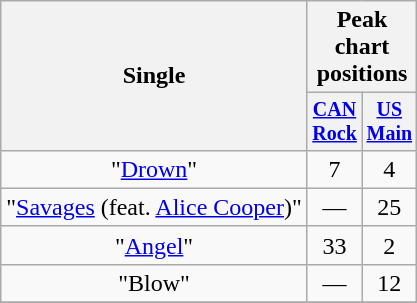<table class="wikitable" style="text-align:center;">
<tr>
<th rowspan="2">Single</th>
<th colspan="11">Peak chart positions</th>
</tr>
<tr style="font-size:smaller;">
<th width="30"><a href='#'>CAN<br>Rock</a><br></th>
<th width="30"><a href='#'>US<br>Main</a><br></th>
</tr>
<tr>
<td>"<a href='#'>Drown</a>"</td>
<td>7</td>
<td>4</td>
</tr>
<tr>
<td>"<a href='#'>Savages</a> (feat. <a href='#'>Alice Cooper</a>)"</td>
<td>—</td>
<td>25</td>
</tr>
<tr>
<td>"<a href='#'>Angel</a>"</td>
<td>33</td>
<td>2</td>
</tr>
<tr>
<td>"Blow"</td>
<td>—</td>
<td>12</td>
</tr>
<tr>
</tr>
</table>
